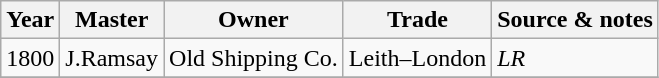<table class=" wikitable">
<tr>
<th>Year</th>
<th>Master</th>
<th>Owner</th>
<th>Trade</th>
<th>Source & notes</th>
</tr>
<tr>
<td>1800</td>
<td>J.Ramsay</td>
<td>Old Shipping Co.</td>
<td>Leith–London</td>
<td><em>LR</em></td>
</tr>
<tr>
</tr>
</table>
